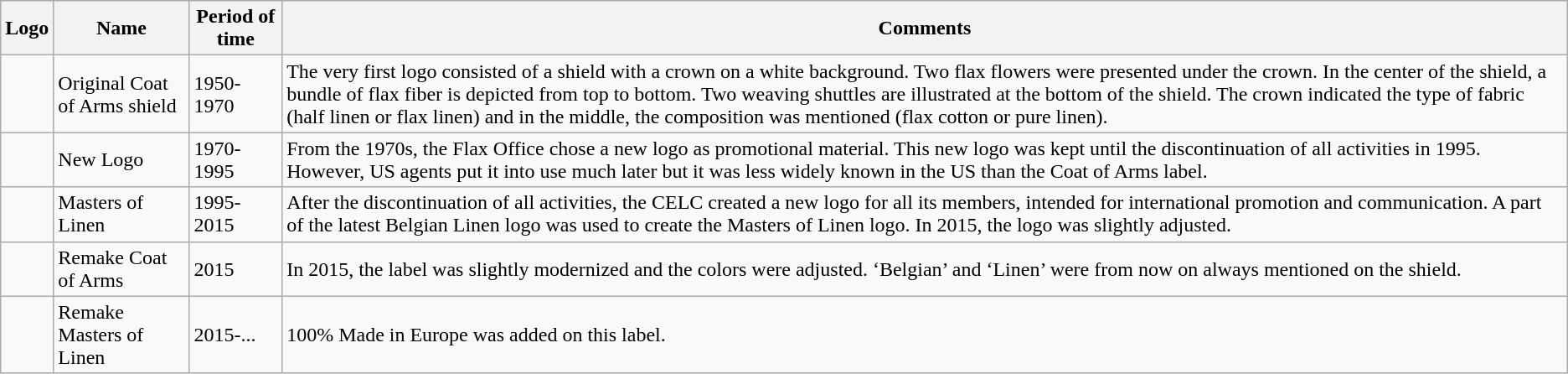<table class="wikitable sortable">
<tr>
<th class="unsortable">Logo</th>
<th class="unsortable">Name</th>
<th>Period of time</th>
<th class="unsortable">Comments</th>
</tr>
<tr>
<td></td>
<td>Original Coat of Arms shield</td>
<td>1950-1970</td>
<td>The very first logo consisted of a shield with a crown on a white background. Two flax flowers were presented under the crown. In the center of the shield, a bundle of flax fiber is depicted from top to bottom. Two weaving shuttles are illustrated at the bottom of the shield. The crown indicated the type of fabric (half linen or flax linen) and in the middle, the composition was mentioned (flax cotton or pure linen).</td>
</tr>
<tr>
<td></td>
<td>New Logo</td>
<td>1970-1995</td>
<td>From the 1970s, the Flax Office chose a new logo as promotional material. This new logo was kept until the discontinuation of all activities in 1995. However, US agents put it into use much later but it was less widely known in the US than the Coat of Arms label.</td>
</tr>
<tr>
<td></td>
<td>Masters of Linen</td>
<td>1995-2015</td>
<td>After the discontinuation of all activities, the CELC created a new logo for all its members, intended for international promotion and communication. A part of the latest Belgian Linen logo was used to create the Masters of Linen logo. In 2015, the logo was slightly adjusted.</td>
</tr>
<tr>
<td></td>
<td>Remake Coat of Arms</td>
<td>2015</td>
<td>In 2015, the label was slightly modernized and the colors were adjusted. ‘Belgian’ and ‘Linen’ were from now on always mentioned on the shield.</td>
</tr>
<tr>
<td></td>
<td>Remake Masters of Linen</td>
<td>2015-...</td>
<td>100% Made in Europe was added on this label.</td>
</tr>
</table>
